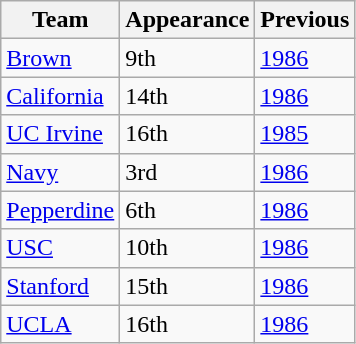<table class="wikitable sortable">
<tr>
<th>Team</th>
<th>Appearance</th>
<th>Previous</th>
</tr>
<tr>
<td><a href='#'>Brown</a></td>
<td>9th</td>
<td><a href='#'>1986</a></td>
</tr>
<tr>
<td><a href='#'>California</a></td>
<td>14th</td>
<td><a href='#'>1986</a></td>
</tr>
<tr>
<td><a href='#'>UC Irvine</a></td>
<td>16th</td>
<td><a href='#'>1985</a></td>
</tr>
<tr>
<td><a href='#'>Navy</a></td>
<td>3rd</td>
<td><a href='#'>1986</a></td>
</tr>
<tr>
<td><a href='#'>Pepperdine</a></td>
<td>6th</td>
<td><a href='#'>1986</a></td>
</tr>
<tr>
<td><a href='#'>USC</a></td>
<td>10th</td>
<td><a href='#'>1986</a></td>
</tr>
<tr>
<td><a href='#'>Stanford</a></td>
<td>15th</td>
<td><a href='#'>1986</a></td>
</tr>
<tr>
<td><a href='#'>UCLA</a></td>
<td>16th</td>
<td><a href='#'>1986</a></td>
</tr>
</table>
